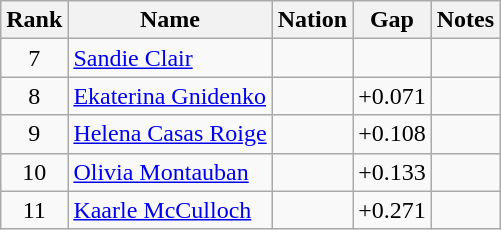<table class="wikitable sortable" style="text-align:center">
<tr>
<th>Rank</th>
<th>Name</th>
<th>Nation</th>
<th>Gap</th>
<th>Notes</th>
</tr>
<tr>
<td>7</td>
<td align=left><a href='#'>Sandie Clair</a></td>
<td align=left></td>
<td></td>
<td></td>
</tr>
<tr>
<td>8</td>
<td align=left><a href='#'>Ekaterina Gnidenko</a></td>
<td align=left></td>
<td>+0.071</td>
<td></td>
</tr>
<tr>
<td>9</td>
<td align=left><a href='#'>Helena Casas Roige</a></td>
<td align=left></td>
<td>+0.108</td>
<td></td>
</tr>
<tr>
<td>10</td>
<td align=left><a href='#'>Olivia Montauban</a></td>
<td align=left></td>
<td>+0.133</td>
<td></td>
</tr>
<tr>
<td>11</td>
<td align=left><a href='#'>Kaarle McCulloch</a></td>
<td align=left></td>
<td>+0.271</td>
<td></td>
</tr>
</table>
